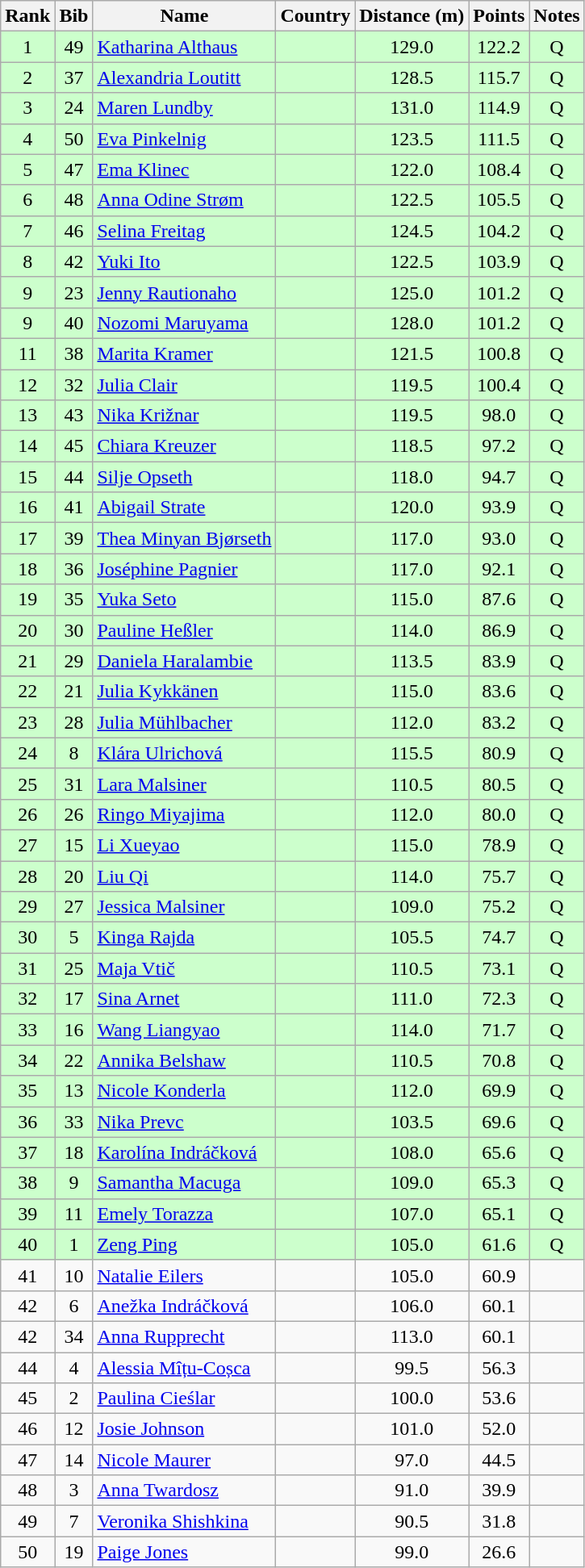<table class="wikitable sortable" style="text-align:center">
<tr>
<th>Rank</th>
<th>Bib</th>
<th>Name</th>
<th>Country</th>
<th>Distance (m)</th>
<th>Points</th>
<th>Notes</th>
</tr>
<tr bgcolor=ccffcc>
<td>1</td>
<td>49</td>
<td align=left><a href='#'>Katharina Althaus</a></td>
<td align=left></td>
<td>129.0</td>
<td>122.2</td>
<td>Q</td>
</tr>
<tr bgcolor=ccffcc>
<td>2</td>
<td>37</td>
<td align=left><a href='#'>Alexandria Loutitt</a></td>
<td align=left></td>
<td>128.5</td>
<td>115.7</td>
<td>Q</td>
</tr>
<tr bgcolor=ccffcc>
<td>3</td>
<td>24</td>
<td align=left><a href='#'>Maren Lundby</a></td>
<td align=left></td>
<td>131.0</td>
<td>114.9</td>
<td>Q</td>
</tr>
<tr bgcolor=ccffcc>
<td>4</td>
<td>50</td>
<td align=left><a href='#'>Eva Pinkelnig</a></td>
<td align=left></td>
<td>123.5</td>
<td>111.5</td>
<td>Q</td>
</tr>
<tr bgcolor=ccffcc>
<td>5</td>
<td>47</td>
<td align=left><a href='#'>Ema Klinec</a></td>
<td align=left></td>
<td>122.0</td>
<td>108.4</td>
<td>Q</td>
</tr>
<tr bgcolor=ccffcc>
<td>6</td>
<td>48</td>
<td align=left><a href='#'>Anna Odine Strøm</a></td>
<td align=left></td>
<td>122.5</td>
<td>105.5</td>
<td>Q</td>
</tr>
<tr bgcolor=ccffcc>
<td>7</td>
<td>46</td>
<td align=left><a href='#'>Selina Freitag</a></td>
<td align=left></td>
<td>124.5</td>
<td>104.2</td>
<td>Q</td>
</tr>
<tr bgcolor=ccffcc>
<td>8</td>
<td>42</td>
<td align=left><a href='#'>Yuki Ito</a></td>
<td align=left></td>
<td>122.5</td>
<td>103.9</td>
<td>Q</td>
</tr>
<tr bgcolor=ccffcc>
<td>9</td>
<td>23</td>
<td align=left><a href='#'>Jenny Rautionaho</a></td>
<td align=left></td>
<td>125.0</td>
<td>101.2</td>
<td>Q</td>
</tr>
<tr bgcolor=ccffcc>
<td>9</td>
<td>40</td>
<td align=left><a href='#'>Nozomi Maruyama</a></td>
<td align=left></td>
<td>128.0</td>
<td>101.2</td>
<td>Q</td>
</tr>
<tr bgcolor=ccffcc>
<td>11</td>
<td>38</td>
<td align=left><a href='#'>Marita Kramer</a></td>
<td align=left></td>
<td>121.5</td>
<td>100.8</td>
<td>Q</td>
</tr>
<tr bgcolor=ccffcc>
<td>12</td>
<td>32</td>
<td align=left><a href='#'>Julia Clair</a></td>
<td align=left></td>
<td>119.5</td>
<td>100.4</td>
<td>Q</td>
</tr>
<tr bgcolor=ccffcc>
<td>13</td>
<td>43</td>
<td align=left><a href='#'>Nika Križnar</a></td>
<td align=left></td>
<td>119.5</td>
<td>98.0</td>
<td>Q</td>
</tr>
<tr bgcolor=ccffcc>
<td>14</td>
<td>45</td>
<td align=left><a href='#'>Chiara Kreuzer</a></td>
<td align=left></td>
<td>118.5</td>
<td>97.2</td>
<td>Q</td>
</tr>
<tr bgcolor=ccffcc>
<td>15</td>
<td>44</td>
<td align=left><a href='#'>Silje Opseth</a></td>
<td align=left></td>
<td>118.0</td>
<td>94.7</td>
<td>Q</td>
</tr>
<tr bgcolor=ccffcc>
<td>16</td>
<td>41</td>
<td align=left><a href='#'>Abigail Strate</a></td>
<td align=left></td>
<td>120.0</td>
<td>93.9</td>
<td>Q</td>
</tr>
<tr bgcolor=ccffcc>
<td>17</td>
<td>39</td>
<td align=left><a href='#'>Thea Minyan Bjørseth</a></td>
<td align=left></td>
<td>117.0</td>
<td>93.0</td>
<td>Q</td>
</tr>
<tr bgcolor=ccffcc>
<td>18</td>
<td>36</td>
<td align=left><a href='#'>Joséphine Pagnier</a></td>
<td align=left></td>
<td>117.0</td>
<td>92.1</td>
<td>Q</td>
</tr>
<tr bgcolor=ccffcc>
<td>19</td>
<td>35</td>
<td align=left><a href='#'>Yuka Seto</a></td>
<td align=left></td>
<td>115.0</td>
<td>87.6</td>
<td>Q</td>
</tr>
<tr bgcolor=ccffcc>
<td>20</td>
<td>30</td>
<td align=left><a href='#'>Pauline Heßler</a></td>
<td align=left></td>
<td>114.0</td>
<td>86.9</td>
<td>Q</td>
</tr>
<tr bgcolor=ccffcc>
<td>21</td>
<td>29</td>
<td align=left><a href='#'>Daniela Haralambie</a></td>
<td align=left></td>
<td>113.5</td>
<td>83.9</td>
<td>Q</td>
</tr>
<tr bgcolor=ccffcc>
<td>22</td>
<td>21</td>
<td align=left><a href='#'>Julia Kykkänen</a></td>
<td align=left></td>
<td>115.0</td>
<td>83.6</td>
<td>Q</td>
</tr>
<tr bgcolor=ccffcc>
<td>23</td>
<td>28</td>
<td align=left><a href='#'>Julia Mühlbacher</a></td>
<td align=left></td>
<td>112.0</td>
<td>83.2</td>
<td>Q</td>
</tr>
<tr bgcolor=ccffcc>
<td>24</td>
<td>8</td>
<td align=left><a href='#'>Klára Ulrichová</a></td>
<td align=left></td>
<td>115.5</td>
<td>80.9</td>
<td>Q</td>
</tr>
<tr bgcolor=ccffcc>
<td>25</td>
<td>31</td>
<td align=left><a href='#'>Lara Malsiner</a></td>
<td align=left></td>
<td>110.5</td>
<td>80.5</td>
<td>Q</td>
</tr>
<tr bgcolor=ccffcc>
<td>26</td>
<td>26</td>
<td align=left><a href='#'>Ringo Miyajima</a></td>
<td align=left></td>
<td>112.0</td>
<td>80.0</td>
<td>Q</td>
</tr>
<tr bgcolor=ccffcc>
<td>27</td>
<td>15</td>
<td align=left><a href='#'>Li Xueyao</a></td>
<td align=left></td>
<td>115.0</td>
<td>78.9</td>
<td>Q</td>
</tr>
<tr bgcolor=ccffcc>
<td>28</td>
<td>20</td>
<td align=left><a href='#'>Liu Qi</a></td>
<td align=left></td>
<td>114.0</td>
<td>75.7</td>
<td>Q</td>
</tr>
<tr bgcolor=ccffcc>
<td>29</td>
<td>27</td>
<td align=left><a href='#'>Jessica Malsiner</a></td>
<td align=left></td>
<td>109.0</td>
<td>75.2</td>
<td>Q</td>
</tr>
<tr bgcolor=ccffcc>
<td>30</td>
<td>5</td>
<td align=left><a href='#'>Kinga Rajda</a></td>
<td align=left></td>
<td>105.5</td>
<td>74.7</td>
<td>Q</td>
</tr>
<tr bgcolor=ccffcc>
<td>31</td>
<td>25</td>
<td align=left><a href='#'>Maja Vtič</a></td>
<td align=left></td>
<td>110.5</td>
<td>73.1</td>
<td>Q</td>
</tr>
<tr bgcolor=ccffcc>
<td>32</td>
<td>17</td>
<td align=left><a href='#'>Sina Arnet</a></td>
<td align=left></td>
<td>111.0</td>
<td>72.3</td>
<td>Q</td>
</tr>
<tr bgcolor=ccffcc>
<td>33</td>
<td>16</td>
<td align=left><a href='#'>Wang Liangyao</a></td>
<td align=left></td>
<td>114.0</td>
<td>71.7</td>
<td>Q</td>
</tr>
<tr bgcolor=ccffcc>
<td>34</td>
<td>22</td>
<td align=left><a href='#'>Annika Belshaw</a></td>
<td align=left></td>
<td>110.5</td>
<td>70.8</td>
<td>Q</td>
</tr>
<tr bgcolor=ccffcc>
<td>35</td>
<td>13</td>
<td align=left><a href='#'>Nicole Konderla</a></td>
<td align=left></td>
<td>112.0</td>
<td>69.9</td>
<td>Q</td>
</tr>
<tr bgcolor=ccffcc>
<td>36</td>
<td>33</td>
<td align=left><a href='#'>Nika Prevc</a></td>
<td align=left></td>
<td>103.5</td>
<td>69.6</td>
<td>Q</td>
</tr>
<tr bgcolor=ccffcc>
<td>37</td>
<td>18</td>
<td align=left><a href='#'>Karolína Indráčková</a></td>
<td align=left></td>
<td>108.0</td>
<td>65.6</td>
<td>Q</td>
</tr>
<tr bgcolor=ccffcc>
<td>38</td>
<td>9</td>
<td align=left><a href='#'>Samantha Macuga</a></td>
<td align=left></td>
<td>109.0</td>
<td>65.3</td>
<td>Q</td>
</tr>
<tr bgcolor=ccffcc>
<td>39</td>
<td>11</td>
<td align=left><a href='#'>Emely Torazza</a></td>
<td align=left></td>
<td>107.0</td>
<td>65.1</td>
<td>Q</td>
</tr>
<tr bgcolor=ccffcc>
<td>40</td>
<td>1</td>
<td align=left><a href='#'>Zeng Ping</a></td>
<td align=left></td>
<td>105.0</td>
<td>61.6</td>
<td>Q</td>
</tr>
<tr>
<td>41</td>
<td>10</td>
<td align=left><a href='#'>Natalie Eilers</a></td>
<td align=left></td>
<td>105.0</td>
<td>60.9</td>
<td></td>
</tr>
<tr>
<td>42</td>
<td>6</td>
<td align=left><a href='#'>Anežka Indráčková</a></td>
<td align=left></td>
<td>106.0</td>
<td>60.1</td>
<td></td>
</tr>
<tr>
<td>42</td>
<td>34</td>
<td align=left><a href='#'>Anna Rupprecht</a></td>
<td align=left></td>
<td>113.0</td>
<td>60.1</td>
<td></td>
</tr>
<tr>
<td>44</td>
<td>4</td>
<td align=left><a href='#'>Alessia Mîțu-Coșca</a></td>
<td align=left></td>
<td>99.5</td>
<td>56.3</td>
<td></td>
</tr>
<tr>
<td>45</td>
<td>2</td>
<td align=left><a href='#'>Paulina Cieślar</a></td>
<td align=left></td>
<td>100.0</td>
<td>53.6</td>
<td></td>
</tr>
<tr>
<td>46</td>
<td>12</td>
<td align=left><a href='#'>Josie Johnson</a></td>
<td align=left></td>
<td>101.0</td>
<td>52.0</td>
<td></td>
</tr>
<tr>
<td>47</td>
<td>14</td>
<td align=left><a href='#'>Nicole Maurer</a></td>
<td align=left></td>
<td>97.0</td>
<td>44.5</td>
<td></td>
</tr>
<tr>
<td>48</td>
<td>3</td>
<td align=left><a href='#'>Anna Twardosz</a></td>
<td align=left></td>
<td>91.0</td>
<td>39.9</td>
<td></td>
</tr>
<tr>
<td>49</td>
<td>7</td>
<td align=left><a href='#'>Veronika Shishkina</a></td>
<td align=left></td>
<td>90.5</td>
<td>31.8</td>
<td></td>
</tr>
<tr>
<td>50</td>
<td>19</td>
<td align=left><a href='#'>Paige Jones</a></td>
<td align=left></td>
<td>99.0</td>
<td>26.6</td>
<td></td>
</tr>
</table>
